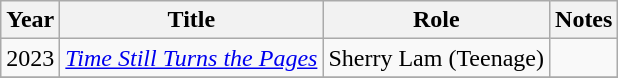<table class="wikitable plainrowheaders">
<tr>
<th>Year</th>
<th>Title</th>
<th>Role</th>
<th>Notes</th>
</tr>
<tr>
<td>2023</td>
<td><em><a href='#'>Time Still Turns the Pages</a></em></td>
<td>Sherry Lam (Teenage)</td>
<td></td>
</tr>
<tr>
</tr>
</table>
